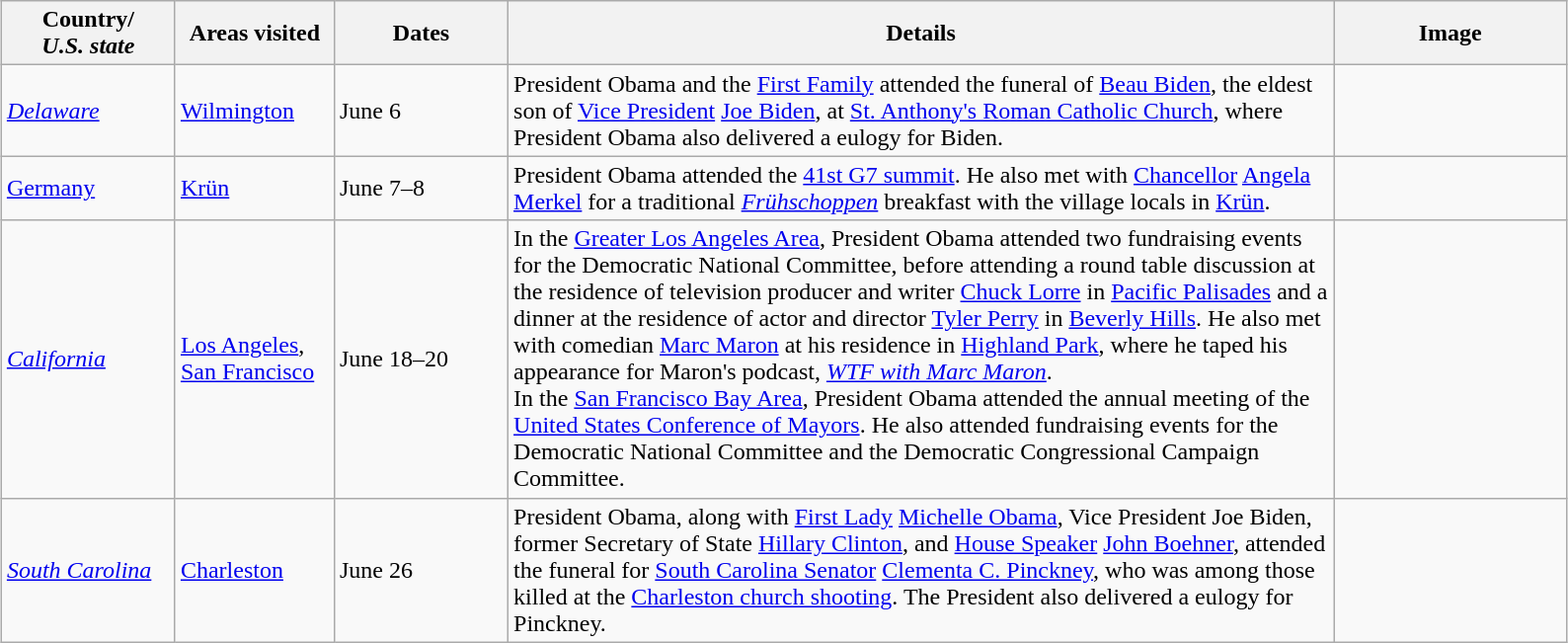<table class="wikitable" style="margin: 1em auto 1em auto">
<tr>
<th width=110>Country/<br><em>U.S. state</em></th>
<th width=100>Areas visited</th>
<th width=110>Dates</th>
<th width=550>Details</th>
<th width=150>Image</th>
</tr>
<tr>
<td> <em><a href='#'>Delaware</a></em></td>
<td><a href='#'>Wilmington</a></td>
<td>June 6</td>
<td>President Obama and the <a href='#'>First Family</a> attended the funeral of <a href='#'>Beau Biden</a>, the eldest son of <a href='#'>Vice President</a> <a href='#'>Joe Biden</a>, at <a href='#'>St. Anthony's Roman Catholic Church</a>, where President Obama also delivered a eulogy for Biden.</td>
<td></td>
</tr>
<tr>
<td> <a href='#'>Germany</a></td>
<td><a href='#'>Krün</a></td>
<td>June 7–8</td>
<td>President Obama attended the <a href='#'>41st G7 summit</a>. He also met with <a href='#'>Chancellor</a> <a href='#'>Angela Merkel</a> for a traditional <em><a href='#'>Frühschoppen</a></em> breakfast with the village locals in <a href='#'>Krün</a>.</td>
<td></td>
</tr>
<tr>
<td> <em><a href='#'>California</a></em></td>
<td><a href='#'>Los Angeles</a>,<br><a href='#'>San Francisco</a></td>
<td>June 18–20</td>
<td>In the <a href='#'>Greater Los Angeles Area</a>, President Obama attended two fundraising events for the Democratic National Committee, before attending a round table discussion at the residence of television producer and writer <a href='#'>Chuck Lorre</a> in <a href='#'>Pacific Palisades</a> and a dinner at the residence of actor and director <a href='#'>Tyler Perry</a> in <a href='#'>Beverly Hills</a>. He also met with comedian <a href='#'>Marc Maron</a> at his residence in <a href='#'>Highland Park</a>, where he taped his appearance for Maron's podcast, <em><a href='#'>WTF with Marc Maron</a></em>.<br>In the <a href='#'>San Francisco Bay Area</a>, President Obama attended the annual meeting of the <a href='#'>United States Conference of Mayors</a>. He also attended fundraising events for the Democratic National Committee and the Democratic Congressional Campaign Committee.</td>
<td></td>
</tr>
<tr>
<td> <em><a href='#'>South Carolina</a></em></td>
<td><a href='#'>Charleston</a></td>
<td>June 26</td>
<td>President Obama, along with <a href='#'>First Lady</a> <a href='#'>Michelle Obama</a>, Vice President Joe Biden, former Secretary of State <a href='#'>Hillary Clinton</a>, and <a href='#'>House Speaker</a> <a href='#'>John Boehner</a>, attended the funeral for <a href='#'>South Carolina Senator</a> <a href='#'>Clementa C. Pinckney</a>, who was among those killed at the <a href='#'>Charleston church shooting</a>. The President also delivered a eulogy for Pinckney.</td>
<td></td>
</tr>
</table>
